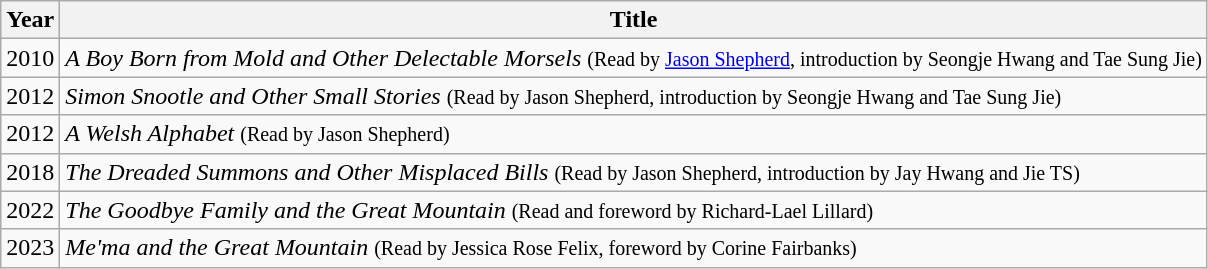<table class="wikitable">
<tr>
<th>Year</th>
<th>Title</th>
</tr>
<tr>
<td>2010</td>
<td><em>A Boy Born from Mold and Other Delectable Morsels</em> <small>(Read by <a href='#'>Jason Shepherd</a>, introduction by Seongje Hwang and Tae Sung Jie)</small></td>
</tr>
<tr>
<td>2012</td>
<td><em>Simon Snootle and Other Small Stories</em> <small>(Read by Jason Shepherd, introduction by Seongje Hwang and Tae Sung Jie)</small></td>
</tr>
<tr>
<td>2012</td>
<td><em>A Welsh Alphabet</em> <small>(Read by Jason Shepherd)</small></td>
</tr>
<tr>
<td>2018</td>
<td><em>The Dreaded Summons and Other Misplaced Bills</em> <small>(Read by Jason Shepherd, introduction by Jay Hwang and Jie TS)</small></td>
</tr>
<tr>
<td>2022</td>
<td><em>The Goodbye Family and the Great Mountain</em> <small>(Read and foreword by Richard-Lael Lillard)</small></td>
</tr>
<tr>
<td>2023</td>
<td><em>Me'ma and the Great Mountain</em> <small>(Read by Jessica Rose Felix, foreword by Corine Fairbanks)</small></td>
</tr>
</table>
